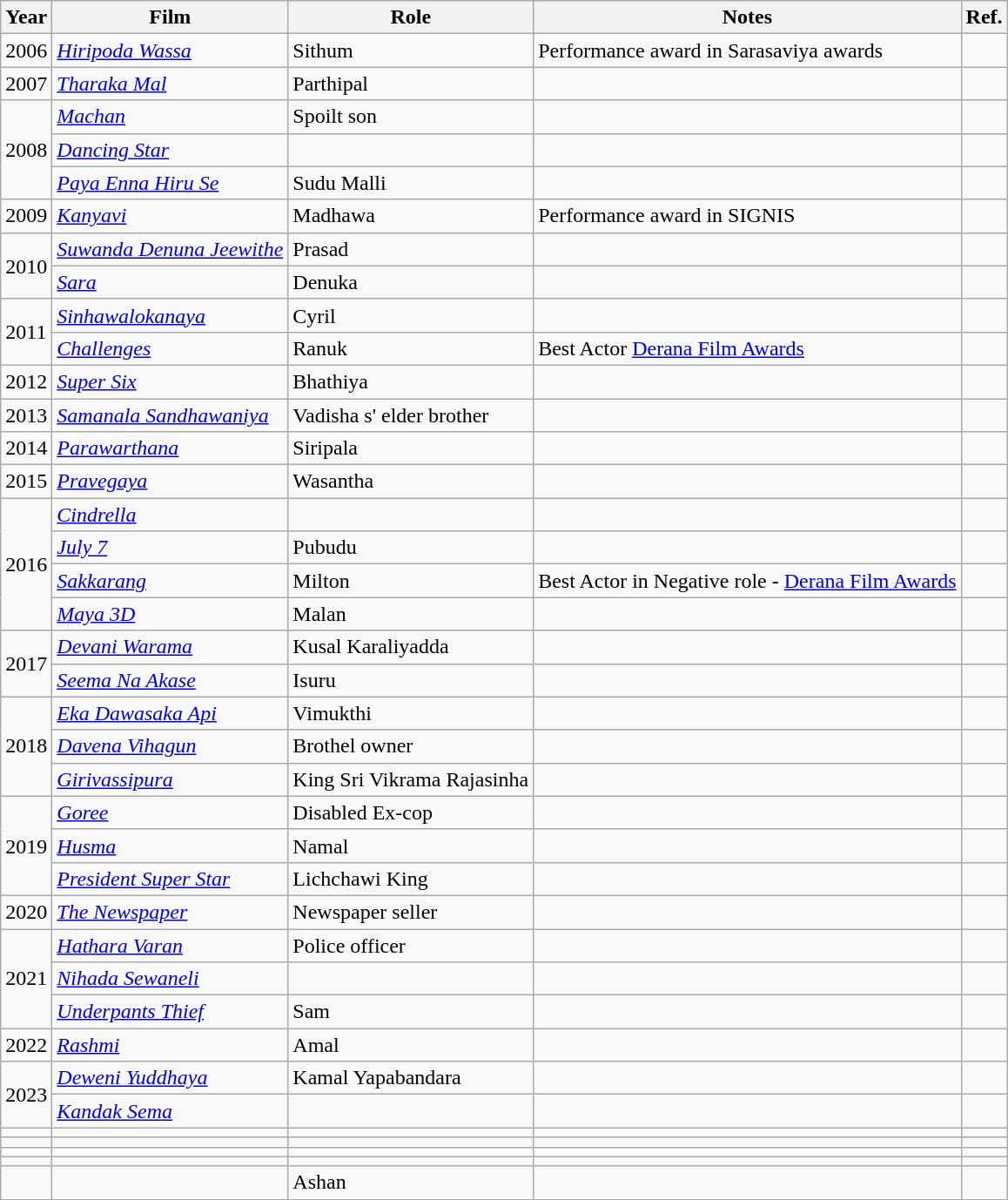<table class="wikitable">
<tr>
<th>Year</th>
<th>Film</th>
<th>Role</th>
<th>Notes</th>
<th>Ref.</th>
</tr>
<tr>
<td>2006</td>
<td><em><a href='#'>Hiripoda Wassa</a></em></td>
<td>Sithum</td>
<td>Performance award in Sarasaviya awards</td>
<td></td>
</tr>
<tr>
<td>2007</td>
<td><em><a href='#'>Tharaka Mal</a></em></td>
<td>Parthipal</td>
<td></td>
<td></td>
</tr>
<tr>
<td rowspan=3>2008</td>
<td><em><a href='#'>Machan</a></em></td>
<td>Spoilt son</td>
<td></td>
<td></td>
</tr>
<tr>
<td><em><a href='#'>Dancing Star</a></em></td>
<td></td>
<td></td>
<td></td>
</tr>
<tr>
<td><em><a href='#'>Paya Enna Hiru Se</a></em></td>
<td>Sudu Malli</td>
<td></td>
<td></td>
</tr>
<tr>
<td>2009</td>
<td><em><a href='#'>Kanyavi</a></em></td>
<td>Madhawa</td>
<td>Performance award in SIGNIS</td>
<td></td>
</tr>
<tr>
<td rowspan=2>2010</td>
<td><em><a href='#'>Suwanda Denuna Jeewithe</a></em></td>
<td>Prasad</td>
<td></td>
<td></td>
</tr>
<tr>
<td><em><a href='#'>Sara</a></em></td>
<td>Denuka</td>
<td></td>
<td></td>
</tr>
<tr>
<td rowspan=2>2011</td>
<td><em><a href='#'>Sinhawalokanaya</a></em></td>
<td>Cyril</td>
<td></td>
<td></td>
</tr>
<tr>
<td><em><a href='#'>Challenges</a></em></td>
<td>Ranuk</td>
<td>Best Actor <a href='#'>Derana Film Awards</a></td>
<td></td>
</tr>
<tr>
<td>2012</td>
<td><em><a href='#'>Super Six</a></em></td>
<td>Bhathiya</td>
<td></td>
<td></td>
</tr>
<tr>
<td>2013</td>
<td><em><a href='#'>Samanala Sandhawaniya</a></em></td>
<td>Vadisha s' elder brother</td>
<td></td>
<td></td>
</tr>
<tr>
<td>2014</td>
<td><em><a href='#'>Parawarthana</a></em></td>
<td>Siripala</td>
<td></td>
<td></td>
</tr>
<tr>
<td>2015</td>
<td><em><a href='#'>Pravegaya</a></em></td>
<td>Wasantha</td>
<td></td>
<td></td>
</tr>
<tr>
<td rowspan=4>2016</td>
<td><em><a href='#'>Cindrella</a></em></td>
<td></td>
<td></td>
<td></td>
</tr>
<tr>
<td><em><a href='#'>July 7</a></em></td>
<td>Pubudu</td>
<td></td>
<td></td>
</tr>
<tr>
<td><em><a href='#'>Sakkarang</a></em></td>
<td>Milton</td>
<td>Best Actor in Negative role - <a href='#'>Derana Film Awards</a></td>
<td></td>
</tr>
<tr>
<td><em><a href='#'>Maya 3D</a></em></td>
<td>Malan</td>
<td></td>
<td></td>
</tr>
<tr>
<td rowspan=2>2017</td>
<td><em><a href='#'>Devani Warama</a></em></td>
<td>Kusal Karaliyadda</td>
<td></td>
<td></td>
</tr>
<tr>
<td><em><a href='#'>Seema Na Akase</a></em></td>
<td>Isuru</td>
<td></td>
<td></td>
</tr>
<tr>
<td rowspan=3>2018</td>
<td><em><a href='#'>Eka Dawasaka Api</a></em></td>
<td>Vimukthi</td>
<td></td>
<td></td>
</tr>
<tr>
<td><em><a href='#'>Davena Vihagun</a></em></td>
<td>Brothel owner</td>
<td></td>
<td></td>
</tr>
<tr>
<td><em><a href='#'>Girivassipura</a></em></td>
<td>King Sri Vikrama Rajasinha</td>
<td></td>
<td></td>
</tr>
<tr>
<td rowspan=3>2019</td>
<td><em><a href='#'>Goree</a></em></td>
<td>Disabled Ex-cop</td>
<td></td>
<td></td>
</tr>
<tr>
<td><em><a href='#'>Husma</a></em></td>
<td>Namal</td>
<td></td>
<td></td>
</tr>
<tr>
<td><em><a href='#'>President Super Star</a></em></td>
<td>Lichchawi King</td>
<td></td>
<td></td>
</tr>
<tr>
<td>2020</td>
<td><em><a href='#'>The Newspaper</a></em></td>
<td>Newspaper seller</td>
<td></td>
<td></td>
</tr>
<tr>
<td rowspan=3>2021</td>
<td><em><a href='#'>Hathara Varan</a></em></td>
<td>Police officer</td>
<td></td>
<td></td>
</tr>
<tr>
<td><em><a href='#'>Nihada Sewaneli</a></em></td>
<td></td>
<td></td>
<td></td>
</tr>
<tr>
<td><em><a href='#'>Underpants Thief</a></em></td>
<td>Sam</td>
<td></td>
<td></td>
</tr>
<tr>
<td>2022</td>
<td><em><a href='#'>Rashmi</a></em></td>
<td>Amal</td>
<td></td>
<td></td>
</tr>
<tr>
<td rowspan=2>2023</td>
<td><em><a href='#'>Deweni Yuddhaya</a></em></td>
<td>Kamal Yapabandara</td>
<td></td>
<td></td>
</tr>
<tr>
<td><em><a href='#'>Kandak Sema</a></em></td>
<td></td>
<td></td>
<td></td>
</tr>
<tr>
<td></td>
<td></td>
<td></td>
<td></td>
<td></td>
</tr>
<tr>
<td></td>
<td></td>
<td></td>
<td></td>
<td></td>
</tr>
<tr>
<td></td>
<td></td>
<td></td>
<td></td>
<td></td>
</tr>
<tr>
<td></td>
<td></td>
<td></td>
<td></td>
<td></td>
</tr>
<tr>
<td></td>
<td></td>
<td>Ashan</td>
<td></td>
<td></td>
</tr>
</table>
